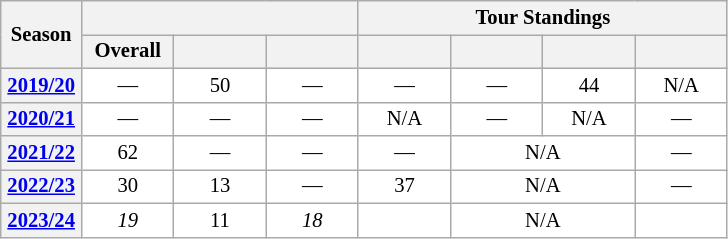<table class="wikitable plainrowheaders" style="background:#fff; font-size:86%; line-height:16px; border:gray solid 1px; border-collapse:collapse;">
<tr>
<th rowspan="2"> Season </th>
<th colspan="3"></th>
<th colspan="4">Tour Standings</th>
</tr>
<tr>
<th style="width:55px;">Overall</th>
<th style="width:55px;"></th>
<th style="width:55px;"></th>
<th style="width:55px;"></th>
<th style="width:55px;"></th>
<th style="width:55px;"></th>
<th style="width:55px;"></th>
</tr>
<tr>
<th scope=row align=center><a href='#'>2019/20</a></th>
<td align=center>—</td>
<td align=center>50</td>
<td align=center>—</td>
<td align=center>—</td>
<td align=center>—</td>
<td align=center>44</td>
<td align=center>N/A</td>
</tr>
<tr>
<th scope=row align=center><a href='#'>2020/21</a></th>
<td align=center>—</td>
<td align=center>—</td>
<td align=center>—</td>
<td align=center>N/A</td>
<td align=center>—</td>
<td align=center>N/A</td>
<td align=center>—</td>
</tr>
<tr>
<th scope=row align=center><a href='#'>2021/22</a></th>
<td align=center>62</td>
<td align=center>—</td>
<td align=center>—</td>
<td align=center>—</td>
<td colspan=2 align=center>N/A</td>
<td align=center>—</td>
</tr>
<tr>
<th scope=row align=center><a href='#'>2022/23</a></th>
<td align=center>30</td>
<td align=center>13</td>
<td align=center>—</td>
<td align=center>37</td>
<td colspan=2 align=center>N/A</td>
<td align=center>—</td>
</tr>
<tr>
<th scope=row align=center><a href='#'>2023/24</a></th>
<td align=center><em>19</em></td>
<td align=center>11</td>
<td align=center><em>18</em></td>
<td align=center></td>
<td colspan=2 align=center>N/A</td>
<td align=center></td>
</tr>
</table>
